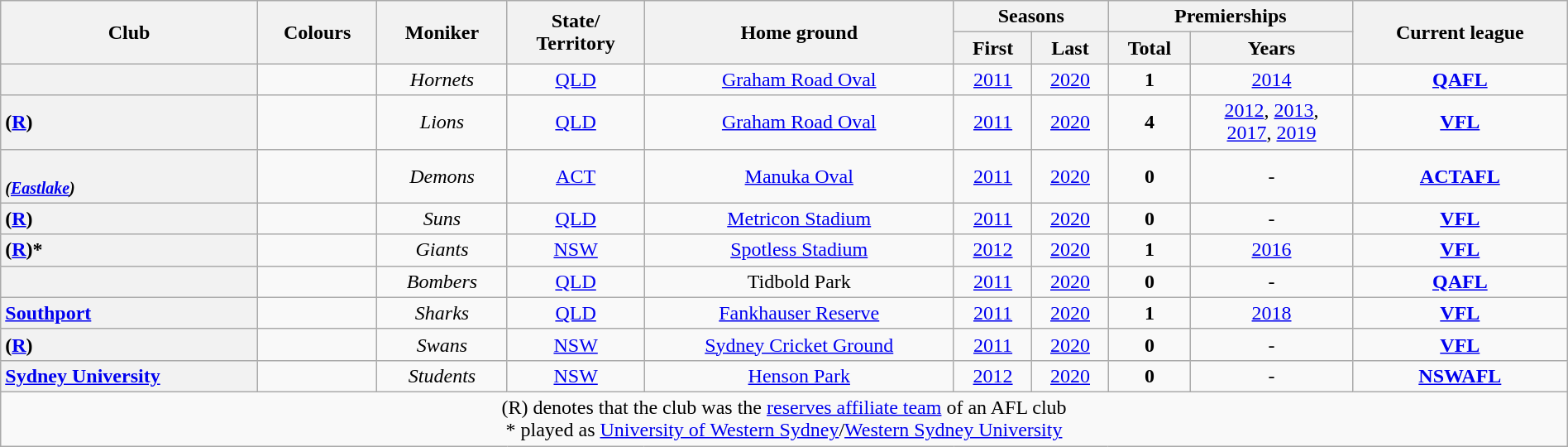<table class="wikitable sortable" style="text-align:center; width:100%">
<tr>
<th rowspan="2">Club</th>
<th rowspan="2" class="unsortable">Colours</th>
<th rowspan="2">Moniker</th>
<th rowspan="2">State/<br>Territory</th>
<th rowspan="2">Home ground</th>
<th colspan="2">Seasons</th>
<th colspan="2">Premierships</th>
<th rowspan="2">Current league</th>
</tr>
<tr>
<th>First</th>
<th>Last</th>
<th><strong>Total</strong></th>
<th>Years</th>
</tr>
<tr>
<th style="text-align:left"></th>
<td></td>
<td align="centre"><em>Hornets</em></td>
<td align="centre"><a href='#'>QLD</a></td>
<td align="centre"><a href='#'>Graham Road Oval</a></td>
<td align="centre"><a href='#'>2011</a></td>
<td align="centre"><a href='#'>2020</a></td>
<td align="centre"><strong>1</strong></td>
<td align="centre"><a href='#'>2014</a></td>
<td align="centre"><strong><a href='#'>QAFL</a></strong></td>
</tr>
<tr>
<th style="text-align:left"> (<a href='#'>R</a>)</th>
<td style="text-align:center;"></td>
<td align="centre"><em>Lions</em></td>
<td align="centre"><a href='#'>QLD</a></td>
<td align="centre"><a href='#'>Graham Road Oval</a></td>
<td align="centre"><a href='#'>2011</a></td>
<td align="centre"><a href='#'>2020</a></td>
<td align="centre"><strong>4</strong></td>
<td align="centre"><a href='#'>2012</a>, <a href='#'>2013</a>, <br> <a href='#'>2017</a>, <a href='#'>2019</a></td>
<td align="centre"><strong><a href='#'>VFL</a></strong></td>
</tr>
<tr>
<th style="text-align:left"> <br> <small> <em>(<a href='#'>Eastlake</a>)</em> </small></th>
<td></td>
<td align="centre"><em>Demons</em></td>
<td align="centre"><a href='#'>ACT</a></td>
<td align="centre"><a href='#'>Manuka Oval</a></td>
<td align="centre"><a href='#'>2011</a></td>
<td align="centre"><a href='#'>2020</a></td>
<td align="centre"><strong>0</strong></td>
<td align="centre">-</td>
<td align="centre"><strong><a href='#'>ACTAFL</a></strong></td>
</tr>
<tr>
<th style="text-align:left"> (<a href='#'>R</a>)</th>
<td style="text-align:center;"></td>
<td align="centre"><em>Suns</em></td>
<td align="centre"><a href='#'>QLD</a></td>
<td align="centre"><a href='#'>Metricon Stadium</a></td>
<td align="centre"><a href='#'>2011</a></td>
<td align="centre"><a href='#'>2020</a></td>
<td align="centre"><strong>0</strong></td>
<td align="centre">-</td>
<td align="centre"><strong><a href='#'>VFL</a></strong></td>
</tr>
<tr>
<th style="text-align:left"> (<a href='#'>R</a>)*</th>
<td style="text-align:center;"></td>
<td align="centre"><em>Giants</em></td>
<td align="centre"><a href='#'>NSW</a></td>
<td align="centre"><a href='#'>Spotless Stadium</a></td>
<td align="centre"><a href='#'>2012</a></td>
<td align="centre"><a href='#'>2020</a></td>
<td align="centre"><strong>1</strong></td>
<td align="centre"><a href='#'>2016</a></td>
<td align="centre"><strong><a href='#'>VFL</a></strong></td>
</tr>
<tr>
<th style="text-align:left"></th>
<td></td>
<td align="centre"><em>Bombers</em></td>
<td align="centre"><a href='#'>QLD</a></td>
<td align="centre">Tidbold Park</td>
<td><a href='#'>2011</a></td>
<td><a href='#'>2020</a></td>
<td><strong>0</strong></td>
<td>-</td>
<td align="centre"><strong><a href='#'>QAFL</a></strong></td>
</tr>
<tr>
<th style="text-align:left"><a href='#'>Southport</a></th>
<td></td>
<td align="centre"><em>Sharks</em></td>
<td align="centre"><a href='#'>QLD</a></td>
<td align="centre"><a href='#'>Fankhauser Reserve</a></td>
<td align="centre"><a href='#'>2011</a></td>
<td align="centre"><a href='#'>2020</a></td>
<td align="centre"><strong>1</strong></td>
<td align="centre"><a href='#'>2018</a></td>
<td align="centre"><strong><a href='#'>VFL</a></strong></td>
</tr>
<tr>
<th style="text-align:left"> (<a href='#'>R</a>)</th>
<td style="text-align:center;"></td>
<td align="centre"><em>Swans</em></td>
<td align="centre"><a href='#'>NSW</a></td>
<td align="centre"><a href='#'>Sydney Cricket Ground</a></td>
<td align="centre"><a href='#'>2011</a></td>
<td align="centre"><a href='#'>2020</a></td>
<td align="centre"><strong>0</strong></td>
<td align="centre">-</td>
<td align="centre"><strong><a href='#'>VFL</a></strong></td>
</tr>
<tr>
<th style="text-align:left"><a href='#'>Sydney University</a></th>
<td style="text-align:center;"></td>
<td align="centre"><em>Students</em></td>
<td align="centre"><a href='#'>NSW</a></td>
<td align="centre"><a href='#'>Henson Park</a></td>
<td align="centre"><a href='#'>2012</a></td>
<td align="centre"><a href='#'>2020</a></td>
<td align="centre"><strong>0</strong></td>
<td align="centre">-</td>
<td align="centre"><strong><a href='#'>NSWAFL</a></strong></td>
</tr>
<tr>
<td colspan="10">(R) denotes that the club was the <a href='#'>reserves affiliate team</a> of an AFL club<br>*  played as <a href='#'>University of Western Sydney</a>/<a href='#'>Western Sydney University</a></td>
</tr>
</table>
